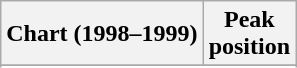<table class="wikitable sortable">
<tr>
<th scope="col">Chart (1998–1999)</th>
<th scope="col">Peak<br>position</th>
</tr>
<tr>
</tr>
<tr>
</tr>
<tr>
</tr>
</table>
